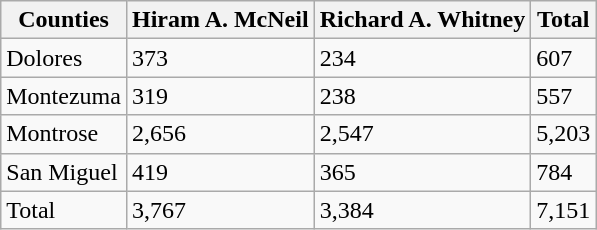<table class="wikitable mw-collapsible">
<tr>
<th>Counties</th>
<th>Hiram A. McNeil</th>
<th>Richard A. Whitney</th>
<th>Total</th>
</tr>
<tr>
<td>Dolores</td>
<td>373</td>
<td>234</td>
<td>607</td>
</tr>
<tr>
<td>Montezuma</td>
<td>319</td>
<td>238</td>
<td>557</td>
</tr>
<tr>
<td>Montrose</td>
<td>2,656</td>
<td>2,547</td>
<td>5,203</td>
</tr>
<tr>
<td>San Miguel</td>
<td>419</td>
<td>365</td>
<td>784</td>
</tr>
<tr>
<td>Total</td>
<td>3,767</td>
<td>3,384</td>
<td>7,151</td>
</tr>
</table>
